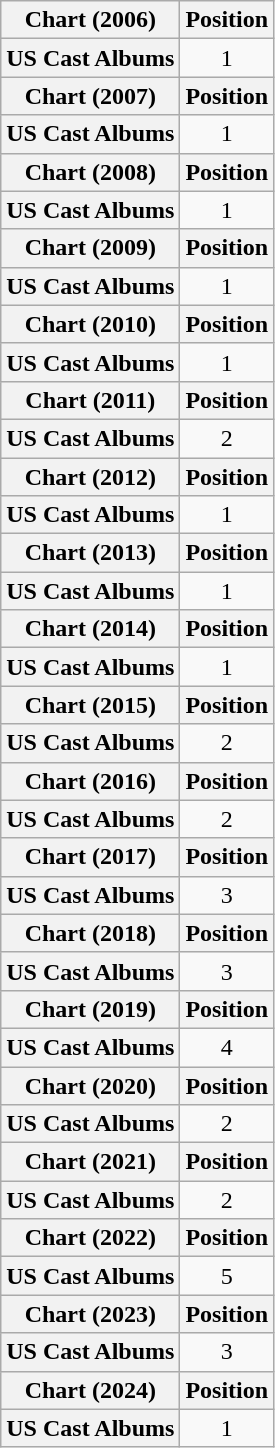<table class="wikitable plainrowheaders" style="text-align:center">
<tr>
<th>Chart (2006)</th>
<th>Position</th>
</tr>
<tr>
<th scope="row">US Cast Albums</th>
<td>1</td>
</tr>
<tr>
<th>Chart (2007)</th>
<th>Position</th>
</tr>
<tr>
<th scope="row">US Cast Albums</th>
<td>1</td>
</tr>
<tr>
<th>Chart (2008)</th>
<th>Position</th>
</tr>
<tr>
<th scope="row">US Cast Albums</th>
<td>1</td>
</tr>
<tr>
<th>Chart (2009)</th>
<th>Position</th>
</tr>
<tr>
<th scope="row">US Cast Albums</th>
<td>1</td>
</tr>
<tr>
<th>Chart (2010)</th>
<th>Position</th>
</tr>
<tr>
<th scope="row">US Cast Albums</th>
<td>1</td>
</tr>
<tr>
<th>Chart (2011)</th>
<th>Position</th>
</tr>
<tr>
<th scope="row">US Cast Albums</th>
<td>2</td>
</tr>
<tr>
<th>Chart (2012)</th>
<th>Position</th>
</tr>
<tr>
<th scope="row">US Cast Albums</th>
<td>1</td>
</tr>
<tr>
<th>Chart (2013)</th>
<th>Position</th>
</tr>
<tr>
<th scope="row">US Cast Albums</th>
<td>1</td>
</tr>
<tr>
<th>Chart (2014)</th>
<th>Position</th>
</tr>
<tr>
<th scope="row">US Cast Albums</th>
<td>1</td>
</tr>
<tr>
<th>Chart (2015)</th>
<th>Position</th>
</tr>
<tr>
<th scope="row">US Cast Albums</th>
<td>2</td>
</tr>
<tr>
<th>Chart (2016)</th>
<th>Position</th>
</tr>
<tr>
<th scope="row">US Cast Albums</th>
<td>2</td>
</tr>
<tr>
<th>Chart (2017)</th>
<th>Position</th>
</tr>
<tr>
<th scope="row">US Cast Albums</th>
<td>3</td>
</tr>
<tr>
<th>Chart (2018)</th>
<th>Position</th>
</tr>
<tr>
<th scope="row">US Cast Albums</th>
<td>3</td>
</tr>
<tr>
<th>Chart (2019)</th>
<th>Position</th>
</tr>
<tr>
<th scope="row">US Cast Albums</th>
<td>4</td>
</tr>
<tr>
<th>Chart (2020)</th>
<th>Position</th>
</tr>
<tr>
<th scope="row">US Cast Albums</th>
<td>2</td>
</tr>
<tr>
<th>Chart (2021)</th>
<th>Position</th>
</tr>
<tr>
<th scope="row">US Cast Albums</th>
<td style="text-align:center;">2</td>
</tr>
<tr>
<th>Chart (2022)</th>
<th>Position</th>
</tr>
<tr>
<th scope="row">US Cast Albums</th>
<td style="text-align:center;">5</td>
</tr>
<tr>
<th>Chart (2023)</th>
<th>Position</th>
</tr>
<tr>
<th scope="row">US Cast Albums</th>
<td style="text-align:center;">3</td>
</tr>
<tr>
<th>Chart (2024)</th>
<th>Position</th>
</tr>
<tr>
<th scope="row">US Cast Albums</th>
<td style="text-align:center;">1</td>
</tr>
</table>
